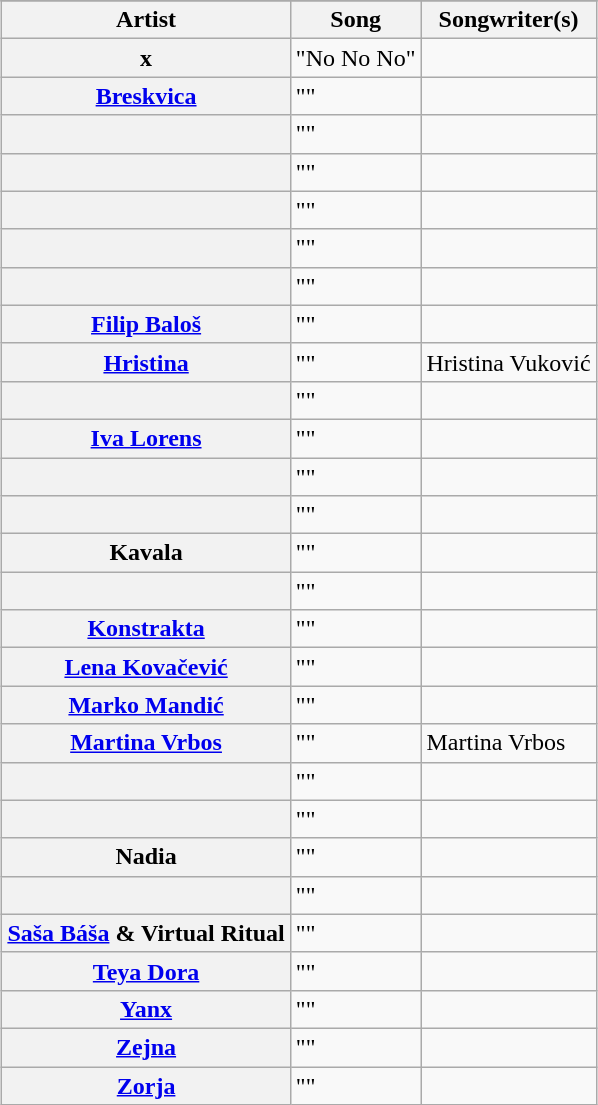<table class="wikitable sortable plainrowheaders" style="margin: 1em auto 1em auto;">
<tr>
</tr>
<tr>
<th>Artist</th>
<th>Song</th>
<th class="unsortable">Songwriter(s)</th>
</tr>
<tr>
<th scope="row"> x </th>
<td>"No No No"</td>
<td></td>
</tr>
<tr>
<th scope="row"><a href='#'>Breskvica</a></th>
<td>"" </td>
<td></td>
</tr>
<tr>
<th scope="row"></th>
<td>"" </td>
<td></td>
</tr>
<tr>
<th scope="row"></th>
<td>"" </td>
<td></td>
</tr>
<tr>
<th scope="row"></th>
<td>"" </td>
<td></td>
</tr>
<tr>
<th scope="row"></th>
<td>"" </td>
<td></td>
</tr>
<tr>
<th scope="row"></th>
<td>"" </td>
<td></td>
</tr>
<tr>
<th scope="row"><a href='#'>Filip Baloš</a></th>
<td>"" </td>
<td></td>
</tr>
<tr>
<th scope="row"><a href='#'>Hristina</a></th>
<td>"" </td>
<td>Hristina Vuković</td>
</tr>
<tr>
<th scope="row"></th>
<td>"" </td>
<td></td>
</tr>
<tr>
<th scope="row"><a href='#'>Iva Lorens</a></th>
<td>"" </td>
<td></td>
</tr>
<tr>
<th scope="row"></th>
<td>"" </td>
<td></td>
</tr>
<tr>
<th scope="row"></th>
<td>"" </td>
<td></td>
</tr>
<tr>
<th scope="row">Kavala</th>
<td>"" </td>
<td></td>
</tr>
<tr>
<th scope="row"></th>
<td>"" </td>
<td></td>
</tr>
<tr>
<th scope="row"><a href='#'>Konstrakta</a></th>
<td>"" </td>
<td></td>
</tr>
<tr>
<th scope="row"><a href='#'>Lena Kovačević</a></th>
<td>"" </td>
<td></td>
</tr>
<tr>
<th scope="row"><a href='#'>Marko Mandić</a></th>
<td>"" </td>
<td></td>
</tr>
<tr>
<th scope="row"><a href='#'>Martina Vrbos</a></th>
<td>""</td>
<td>Martina Vrbos</td>
</tr>
<tr>
<th scope="row"></th>
<td>"" </td>
<td></td>
</tr>
<tr>
<th scope="row"></th>
<td>"" </td>
<td></td>
</tr>
<tr>
<th scope="row">Nadia</th>
<td>"" </td>
<td></td>
</tr>
<tr>
<th scope="row"></th>
<td>"" </td>
<td></td>
</tr>
<tr>
<th scope="row"><a href='#'>Saša Báša</a> & Virtual Ritual</th>
<td>"" </td>
<td></td>
</tr>
<tr>
<th scope="row"><a href='#'>Teya Dora</a></th>
<td>"" </td>
<td></td>
</tr>
<tr>
<th scope="row"><a href='#'>Yanx</a></th>
<td>"" </td>
<td></td>
</tr>
<tr>
<th scope="row"><a href='#'>Zejna</a></th>
<td>"" </td>
<td></td>
</tr>
<tr>
<th scope="row"><a href='#'>Zorja</a></th>
<td>"" </td>
<td></td>
</tr>
</table>
